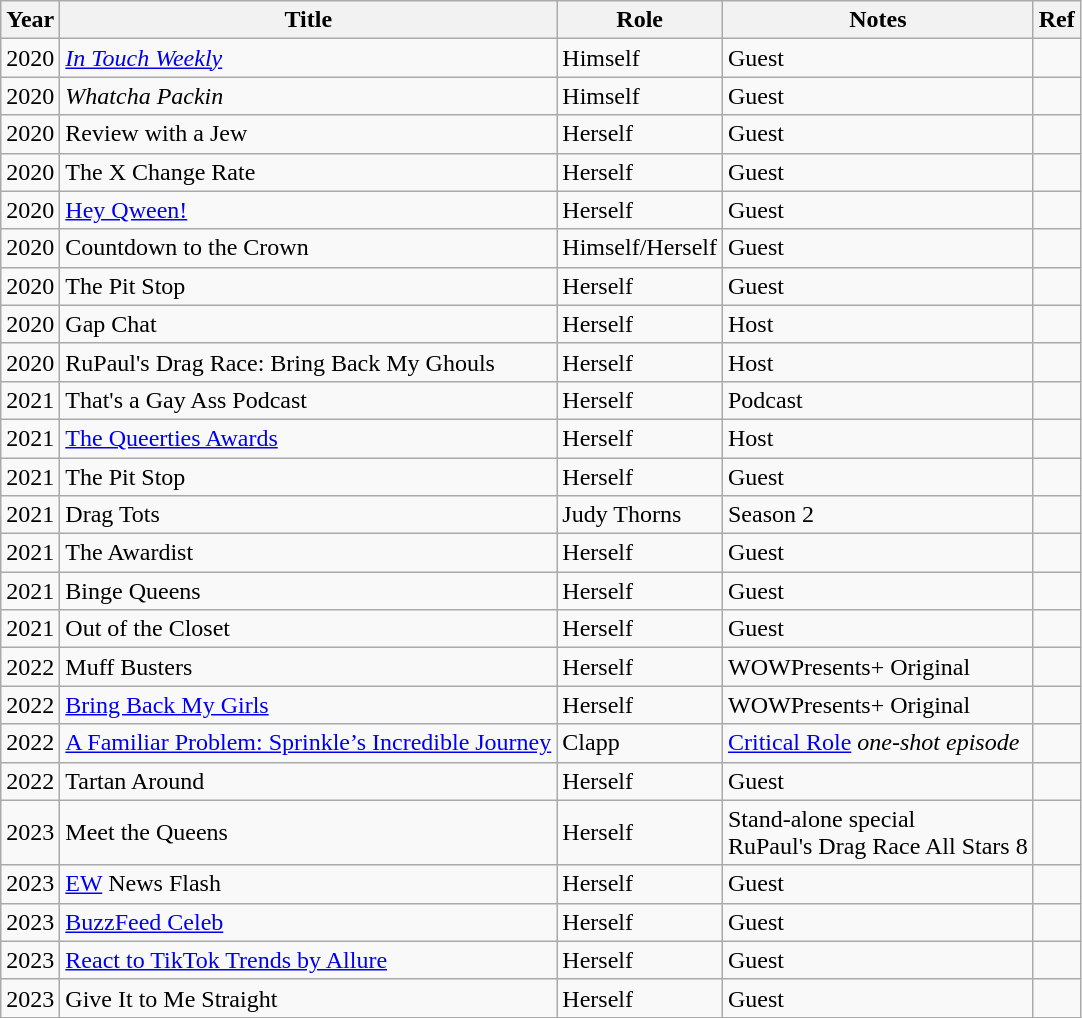<table class="wikitable">
<tr>
<th>Year</th>
<th>Title</th>
<th>Role</th>
<th>Notes</th>
<th>Ref</th>
</tr>
<tr>
<td>2020</td>
<td><em><a href='#'>In Touch Weekly</a></em></td>
<td>Himself</td>
<td>Guest</td>
<td style="text-align: center;"></td>
</tr>
<tr>
<td>2020</td>
<td><em>Whatcha Packin<strong></td>
<td>Himself</td>
<td>Guest</td>
<td style="text-align: center;"></td>
</tr>
<tr>
<td>2020</td>
<td></em>Review with a Jew<em></td>
<td>Herself</td>
<td>Guest</td>
<td style="text-align: center;"></td>
</tr>
<tr>
<td>2020</td>
<td></em>The X Change Rate<em></td>
<td>Herself</td>
<td>Guest</td>
<td style="text-align: center;"></td>
</tr>
<tr>
<td>2020</td>
<td></em><a href='#'>Hey Qween!</a><em></td>
<td>Herself</td>
<td>Guest</td>
<td style="text-align: center;"></td>
</tr>
<tr>
<td>2020</td>
<td></em>Countdown to the Crown<em></td>
<td>Himself/Herself</td>
<td>Guest</td>
<td style="text-align: center;"></td>
</tr>
<tr>
<td>2020</td>
<td></em>The Pit Stop<em></td>
<td>Herself</td>
<td>Guest</td>
<td style="text-align: center;"></td>
</tr>
<tr>
<td>2020</td>
<td></em>Gap Chat<em></td>
<td>Herself</td>
<td>Host</td>
<td style="text-align: center;"></td>
</tr>
<tr>
<td>2020</td>
<td></em>RuPaul's Drag Race: Bring Back My Ghouls<em></td>
<td>Herself</td>
<td>Host</td>
<td style="text-align: center;"></td>
</tr>
<tr>
<td>2021</td>
<td></em>That's a Gay Ass Podcast<em></td>
<td>Herself</td>
<td>Podcast</td>
<td style="text-align: center;"></td>
</tr>
<tr>
<td>2021</td>
<td></em><a href='#'>The Queerties Awards</a><em></td>
<td>Herself</td>
<td>Host</td>
<td tyle="text-align: center;"></td>
</tr>
<tr>
<td>2021</td>
<td></em>The Pit Stop<em></td>
<td>Herself</td>
<td>Guest</td>
<td style="text-align: center;"></td>
</tr>
<tr>
<td>2021</td>
<td></em>Drag Tots<em></td>
<td>Judy Thorns</td>
<td>Season 2</td>
<td style="text-align: center;"></td>
</tr>
<tr>
<td>2021</td>
<td></em>The Awardist<em></td>
<td>Herself</td>
<td>Guest</td>
<td style="text-align: center;"></td>
</tr>
<tr>
<td>2021</td>
<td></em>Binge Queens<em></td>
<td>Herself</td>
<td>Guest</td>
<td style="text-align: center;"></td>
</tr>
<tr>
<td>2021</td>
<td></em>Out of the Closet<em></td>
<td>Herself</td>
<td>Guest</td>
<td style="text-align: center;"></td>
</tr>
<tr>
<td>2022</td>
<td></em>Muff Busters<em></td>
<td>Herself</td>
<td>WOWPresents+ Original</td>
<td style="text-align: center;"></td>
</tr>
<tr>
<td>2022</td>
<td></em><a href='#'>Bring Back My Girls</a><em></td>
<td>Herself</td>
<td>WOWPresents+ Original</td>
<td style="text-align: center;"></td>
</tr>
<tr>
<td>2022</td>
<td></em><a href='#'>A Familiar Problem: Sprinkle’s Incredible Journey</a><em></td>
<td>Clapp</td>
<td></em><a href='#'>Critical Role</a><em> one-shot episode</td>
<td style="text-align: center;"></td>
</tr>
<tr>
<td>2022</td>
<td></em>Tartan Around<em></td>
<td>Herself</td>
<td>Guest</td>
<td style="text-align: center;"></td>
</tr>
<tr>
<td>2023</td>
<td></em>Meet the Queens<em></td>
<td>Herself</td>
<td>Stand-alone special<br> RuPaul's Drag Race All Stars 8</td>
<td></td>
</tr>
<tr>
<td>2023</td>
<td></em><a href='#'>EW</a> News Flash<em></td>
<td>Herself</td>
<td>Guest</td>
<td></td>
</tr>
<tr>
<td>2023</td>
<td></em><a href='#'>BuzzFeed Celeb</a><em></td>
<td>Herself</td>
<td>Guest</td>
<td></td>
</tr>
<tr>
<td>2023</td>
<td></em><a href='#'>React to TikTok Trends by Allure</a><em></td>
<td>Herself</td>
<td>Guest</td>
<td></td>
</tr>
<tr>
<td>2023</td>
<td></em>Give It to Me Straight<em></td>
<td>Herself</td>
<td>Guest</td>
<td></td>
</tr>
</table>
